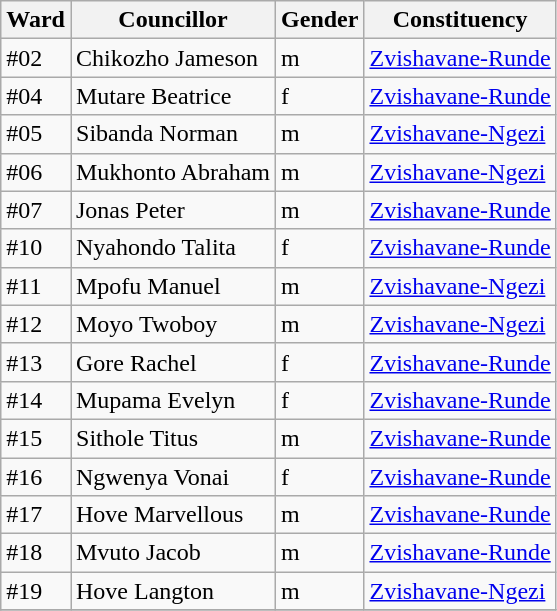<table class="wikitable sortable" style="font-size: 100%;">
<tr>
<th>Ward</th>
<th>Councillor</th>
<th>Gender</th>
<th>Constituency</th>
</tr>
<tr>
<td>#02</td>
<td>Chikozho Jameson</td>
<td>m</td>
<td><a href='#'>Zvishavane-Runde</a></td>
</tr>
<tr>
<td>#04</td>
<td>Mutare Beatrice</td>
<td>f</td>
<td><a href='#'>Zvishavane-Runde</a></td>
</tr>
<tr>
<td>#05</td>
<td>Sibanda Norman</td>
<td>m</td>
<td><a href='#'>Zvishavane-Ngezi</a></td>
</tr>
<tr>
<td>#06</td>
<td>Mukhonto Abraham</td>
<td>m</td>
<td><a href='#'>Zvishavane-Ngezi</a></td>
</tr>
<tr>
<td>#07</td>
<td>Jonas Peter</td>
<td>m</td>
<td><a href='#'>Zvishavane-Runde</a></td>
</tr>
<tr>
<td>#10</td>
<td>Nyahondo Talita</td>
<td>f</td>
<td><a href='#'>Zvishavane-Runde</a></td>
</tr>
<tr>
<td>#11</td>
<td>Mpofu Manuel</td>
<td>m</td>
<td><a href='#'>Zvishavane-Ngezi</a></td>
</tr>
<tr>
<td>#12</td>
<td>Moyo Twoboy</td>
<td>m</td>
<td><a href='#'>Zvishavane-Ngezi</a></td>
</tr>
<tr>
<td>#13</td>
<td>Gore Rachel</td>
<td>f</td>
<td><a href='#'>Zvishavane-Runde</a></td>
</tr>
<tr>
<td>#14</td>
<td>Mupama Evelyn</td>
<td>f</td>
<td><a href='#'>Zvishavane-Runde</a></td>
</tr>
<tr>
<td>#15</td>
<td>Sithole Titus</td>
<td>m</td>
<td><a href='#'>Zvishavane-Runde</a></td>
</tr>
<tr>
<td>#16</td>
<td>Ngwenya Vonai</td>
<td>f</td>
<td><a href='#'>Zvishavane-Runde</a></td>
</tr>
<tr>
<td>#17</td>
<td>Hove Marvellous</td>
<td>m</td>
<td><a href='#'>Zvishavane-Runde</a></td>
</tr>
<tr>
<td>#18</td>
<td>Mvuto Jacob</td>
<td>m</td>
<td><a href='#'>Zvishavane-Runde</a></td>
</tr>
<tr>
<td>#19</td>
<td>Hove Langton</td>
<td>m</td>
<td><a href='#'>Zvishavane-Ngezi</a></td>
</tr>
<tr>
</tr>
</table>
